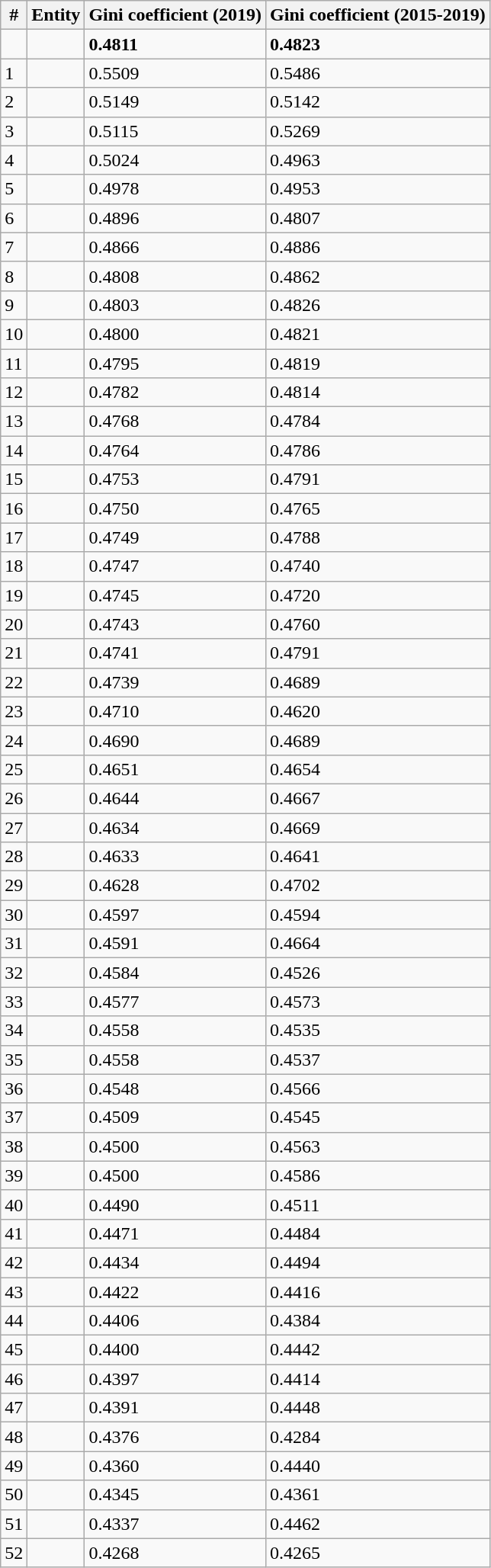<table class="wikitable sortable">
<tr>
<th>#</th>
<th>Entity</th>
<th>Gini coefficient (2019)</th>
<th>Gini coefficient (2015-2019)</th>
</tr>
<tr>
<td></td>
<td><strong></strong></td>
<td><strong>0.4811</strong></td>
<td><strong>0.4823</strong></td>
</tr>
<tr>
<td>1</td>
<td></td>
<td>0.5509</td>
<td>0.5486</td>
</tr>
<tr>
<td>2</td>
<td></td>
<td>0.5149</td>
<td>0.5142</td>
</tr>
<tr>
<td>3</td>
<td></td>
<td>0.5115</td>
<td>0.5269</td>
</tr>
<tr>
<td>4</td>
<td></td>
<td>0.5024</td>
<td>0.4963</td>
</tr>
<tr>
<td>5</td>
<td></td>
<td>0.4978</td>
<td>0.4953</td>
</tr>
<tr>
<td>6</td>
<td></td>
<td>0.4896</td>
<td>0.4807</td>
</tr>
<tr>
<td>7</td>
<td></td>
<td>0.4866</td>
<td>0.4886</td>
</tr>
<tr>
<td>8</td>
<td></td>
<td>0.4808</td>
<td>0.4862</td>
</tr>
<tr>
<td>9</td>
<td></td>
<td>0.4803</td>
<td>0.4826</td>
</tr>
<tr>
<td>10</td>
<td></td>
<td>0.4800</td>
<td>0.4821</td>
</tr>
<tr>
<td>11</td>
<td></td>
<td>0.4795</td>
<td>0.4819</td>
</tr>
<tr>
<td>12</td>
<td></td>
<td>0.4782</td>
<td>0.4814</td>
</tr>
<tr>
<td>13</td>
<td></td>
<td>0.4768</td>
<td>0.4784</td>
</tr>
<tr>
<td>14</td>
<td></td>
<td>0.4764</td>
<td>0.4786</td>
</tr>
<tr>
<td>15</td>
<td></td>
<td>0.4753</td>
<td>0.4791</td>
</tr>
<tr>
<td>16</td>
<td></td>
<td>0.4750</td>
<td>0.4765</td>
</tr>
<tr>
<td>17</td>
<td></td>
<td>0.4749</td>
<td>0.4788</td>
</tr>
<tr>
<td>18</td>
<td></td>
<td>0.4747</td>
<td>0.4740</td>
</tr>
<tr>
<td>19</td>
<td></td>
<td>0.4745</td>
<td>0.4720</td>
</tr>
<tr>
<td>20</td>
<td></td>
<td>0.4743</td>
<td>0.4760</td>
</tr>
<tr>
<td>21</td>
<td></td>
<td>0.4741</td>
<td>0.4791</td>
</tr>
<tr>
<td>22</td>
<td></td>
<td>0.4739</td>
<td>0.4689</td>
</tr>
<tr>
<td>23</td>
<td></td>
<td>0.4710</td>
<td>0.4620</td>
</tr>
<tr>
<td>24</td>
<td></td>
<td>0.4690</td>
<td>0.4689</td>
</tr>
<tr>
<td>25</td>
<td></td>
<td>0.4651</td>
<td>0.4654</td>
</tr>
<tr>
<td>26</td>
<td></td>
<td>0.4644</td>
<td>0.4667</td>
</tr>
<tr>
<td>27</td>
<td></td>
<td>0.4634</td>
<td>0.4669</td>
</tr>
<tr>
<td>28</td>
<td></td>
<td>0.4633</td>
<td>0.4641</td>
</tr>
<tr>
<td>29</td>
<td></td>
<td>0.4628</td>
<td>0.4702</td>
</tr>
<tr>
<td>30</td>
<td></td>
<td>0.4597</td>
<td>0.4594</td>
</tr>
<tr>
<td>31</td>
<td></td>
<td>0.4591</td>
<td>0.4664</td>
</tr>
<tr>
<td>32</td>
<td></td>
<td>0.4584</td>
<td>0.4526</td>
</tr>
<tr>
<td>33</td>
<td></td>
<td>0.4577</td>
<td>0.4573</td>
</tr>
<tr>
<td>34</td>
<td></td>
<td>0.4558</td>
<td>0.4535</td>
</tr>
<tr>
<td>35</td>
<td></td>
<td>0.4558</td>
<td>0.4537</td>
</tr>
<tr>
<td>36</td>
<td></td>
<td>0.4548</td>
<td>0.4566</td>
</tr>
<tr>
<td>37</td>
<td></td>
<td>0.4509</td>
<td>0.4545</td>
</tr>
<tr>
<td>38</td>
<td></td>
<td>0.4500</td>
<td>0.4563</td>
</tr>
<tr>
<td>39</td>
<td></td>
<td>0.4500</td>
<td>0.4586</td>
</tr>
<tr>
<td>40</td>
<td></td>
<td>0.4490</td>
<td>0.4511</td>
</tr>
<tr>
<td>41</td>
<td></td>
<td>0.4471</td>
<td>0.4484</td>
</tr>
<tr>
<td>42</td>
<td></td>
<td>0.4434</td>
<td>0.4494</td>
</tr>
<tr>
<td>43</td>
<td></td>
<td>0.4422</td>
<td>0.4416</td>
</tr>
<tr>
<td>44</td>
<td></td>
<td>0.4406</td>
<td>0.4384</td>
</tr>
<tr>
<td>45</td>
<td></td>
<td>0.4400</td>
<td>0.4442</td>
</tr>
<tr>
<td>46</td>
<td></td>
<td>0.4397</td>
<td>0.4414</td>
</tr>
<tr>
<td>47</td>
<td></td>
<td>0.4391</td>
<td>0.4448</td>
</tr>
<tr>
<td>48</td>
<td></td>
<td>0.4376</td>
<td>0.4284</td>
</tr>
<tr>
<td>49</td>
<td></td>
<td>0.4360</td>
<td>0.4440</td>
</tr>
<tr>
<td>50</td>
<td></td>
<td>0.4345</td>
<td>0.4361</td>
</tr>
<tr>
<td>51</td>
<td></td>
<td>0.4337</td>
<td>0.4462</td>
</tr>
<tr>
<td>52</td>
<td></td>
<td>0.4268</td>
<td>0.4265</td>
</tr>
</table>
